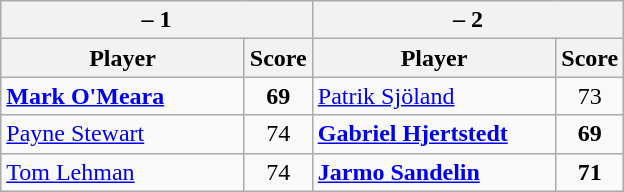<table class=wikitable>
<tr>
<th colspan=2> – 1</th>
<th colspan=2> – 2</th>
</tr>
<tr>
<th width=155>Player</th>
<th>Score</th>
<th width=155>Player</th>
<th>Score</th>
</tr>
<tr>
<td><strong><a href='#'>Mark O'Meara</a></strong></td>
<td align=center><strong>69</strong></td>
<td><a href='#'>Patrik Sjöland</a></td>
<td align=center>73</td>
</tr>
<tr>
<td><a href='#'>Payne Stewart</a></td>
<td align=center>74</td>
<td><strong><a href='#'>Gabriel Hjertstedt</a></strong></td>
<td align=center><strong>69</strong></td>
</tr>
<tr>
<td><a href='#'>Tom Lehman</a></td>
<td align=center>74</td>
<td><strong><a href='#'>Jarmo Sandelin</a></strong></td>
<td align=center><strong>71</strong></td>
</tr>
</table>
